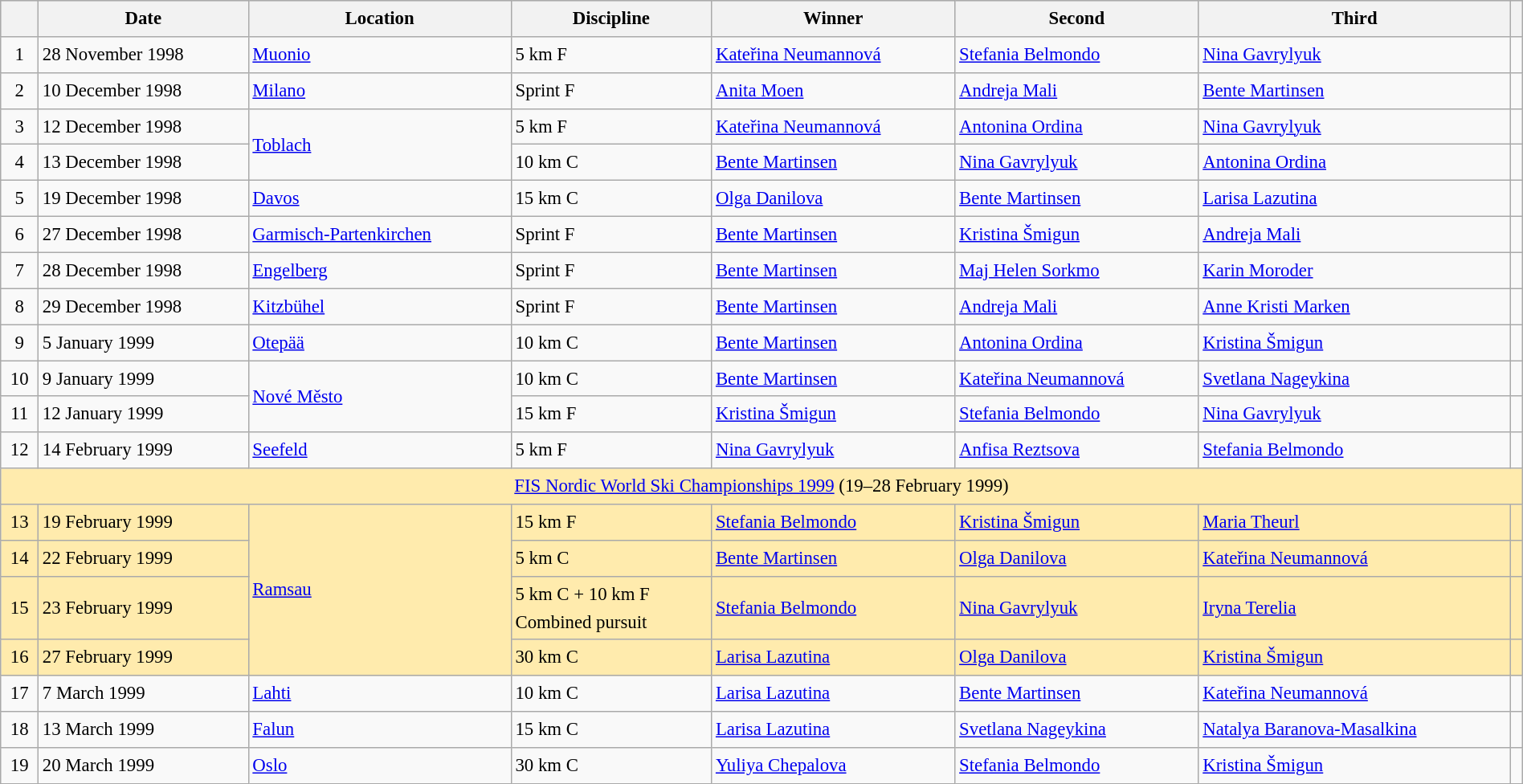<table class="wikitable" width="100%" style="font-size:0.95em; line-height:1.5em; margin:0;">
<tr bgcolor="#CCCCCC">
<th></th>
<th>Date</th>
<th>Location</th>
<th>Discipline</th>
<th>Winner</th>
<th>Second</th>
<th>Third</th>
<th></th>
</tr>
<tr>
<td align=center>1</td>
<td>28 November 1998</td>
<td> <a href='#'>Muonio</a></td>
<td>5 km F</td>
<td> <a href='#'>Kateřina Neumannová</a></td>
<td> <a href='#'>Stefania Belmondo</a></td>
<td> <a href='#'>Nina Gavrylyuk</a></td>
<td></td>
</tr>
<tr>
<td align=center>2</td>
<td>10 December 1998</td>
<td> <a href='#'>Milano</a></td>
<td>Sprint F</td>
<td> <a href='#'>Anita Moen</a></td>
<td> <a href='#'>Andreja Mali</a></td>
<td> <a href='#'>Bente Martinsen</a></td>
<td></td>
</tr>
<tr>
<td align=center>3</td>
<td>12 December 1998</td>
<td rowspan="2"> <a href='#'>Toblach</a></td>
<td>5 km F</td>
<td> <a href='#'>Kateřina Neumannová</a></td>
<td> <a href='#'>Antonina Ordina</a></td>
<td> <a href='#'>Nina Gavrylyuk</a></td>
<td></td>
</tr>
<tr>
<td align=center>4</td>
<td>13 December 1998</td>
<td>10 km C</td>
<td> <a href='#'>Bente Martinsen</a></td>
<td> <a href='#'>Nina Gavrylyuk</a></td>
<td> <a href='#'>Antonina Ordina</a></td>
<td></td>
</tr>
<tr>
<td align=center>5</td>
<td>19 December 1998</td>
<td> <a href='#'>Davos</a></td>
<td>15 km C</td>
<td> <a href='#'>Olga Danilova</a></td>
<td> <a href='#'>Bente Martinsen</a></td>
<td> <a href='#'>Larisa Lazutina</a></td>
<td></td>
</tr>
<tr>
<td align=center>6</td>
<td>27 December 1998</td>
<td> <a href='#'>Garmisch-Partenkirchen</a></td>
<td>Sprint F</td>
<td> <a href='#'>Bente Martinsen</a></td>
<td> <a href='#'>Kristina Šmigun</a></td>
<td> <a href='#'>Andreja Mali</a></td>
<td></td>
</tr>
<tr>
<td align=center>7</td>
<td>28 December 1998</td>
<td> <a href='#'>Engelberg</a></td>
<td>Sprint F</td>
<td> <a href='#'>Bente Martinsen</a></td>
<td> <a href='#'>Maj Helen Sorkmo</a></td>
<td> <a href='#'>Karin Moroder</a></td>
<td></td>
</tr>
<tr>
<td align=center>8</td>
<td>29 December 1998</td>
<td> <a href='#'>Kitzbühel</a></td>
<td>Sprint F</td>
<td> <a href='#'>Bente Martinsen</a></td>
<td> <a href='#'>Andreja Mali</a></td>
<td> <a href='#'>Anne Kristi Marken</a></td>
<td></td>
</tr>
<tr>
<td align=center>9</td>
<td>5 January 1999</td>
<td> <a href='#'>Otepää</a></td>
<td>10 km C</td>
<td> <a href='#'>Bente Martinsen</a></td>
<td> <a href='#'>Antonina Ordina</a></td>
<td> <a href='#'>Kristina Šmigun</a></td>
<td></td>
</tr>
<tr>
<td align=center>10</td>
<td>9 January 1999</td>
<td rowspan="2"> <a href='#'>Nové Město</a></td>
<td>10 km C</td>
<td> <a href='#'>Bente Martinsen</a></td>
<td> <a href='#'>Kateřina Neumannová</a></td>
<td> <a href='#'>Svetlana Nageykina</a></td>
<td></td>
</tr>
<tr>
<td align=center>11</td>
<td>12 January 1999</td>
<td>15 km F</td>
<td> <a href='#'>Kristina Šmigun</a></td>
<td> <a href='#'>Stefania Belmondo</a></td>
<td> <a href='#'>Nina Gavrylyuk</a></td>
<td></td>
</tr>
<tr>
<td align=center>12</td>
<td>14 February 1999</td>
<td> <a href='#'>Seefeld</a></td>
<td>5 km F</td>
<td> <a href='#'>Nina Gavrylyuk</a></td>
<td> <a href='#'>Anfisa Reztsova</a></td>
<td> <a href='#'>Stefania Belmondo</a></td>
<td></td>
</tr>
<tr style="background:#FFEBAD">
<td colspan="9" align="center"><a href='#'>FIS Nordic World Ski Championships 1999</a> (19–28 February 1999)</td>
</tr>
<tr style="background:#FFEBAD">
<td align=center>13</td>
<td>19 February 1999</td>
<td rowspan="4"> <a href='#'>Ramsau</a></td>
<td>15 km F</td>
<td> <a href='#'>Stefania Belmondo</a></td>
<td> <a href='#'>Kristina Šmigun</a></td>
<td> <a href='#'>Maria Theurl</a></td>
<td></td>
</tr>
<tr style="background:#FFEBAD">
<td align=center>14</td>
<td>22 February 1999</td>
<td>5 km C</td>
<td> <a href='#'>Bente Martinsen</a></td>
<td> <a href='#'>Olga Danilova</a></td>
<td> <a href='#'>Kateřina Neumannová</a></td>
<td></td>
</tr>
<tr style="background:#FFEBAD">
<td align=center>15</td>
<td>23 February 1999</td>
<td>5 km C + 10 km F<br>Combined pursuit</td>
<td> <a href='#'>Stefania Belmondo</a></td>
<td> <a href='#'>Nina Gavrylyuk</a></td>
<td> <a href='#'>Iryna Terelia</a></td>
<td></td>
</tr>
<tr style="background:#FFEBAD">
<td align=center>16</td>
<td>27 February 1999</td>
<td>30 km C</td>
<td> <a href='#'>Larisa Lazutina</a></td>
<td> <a href='#'>Olga Danilova</a></td>
<td> <a href='#'>Kristina Šmigun</a></td>
<td></td>
</tr>
<tr>
<td align=center>17</td>
<td>7 March 1999</td>
<td> <a href='#'>Lahti</a></td>
<td>10 km C</td>
<td> <a href='#'>Larisa Lazutina</a></td>
<td> <a href='#'>Bente Martinsen</a></td>
<td> <a href='#'>Kateřina Neumannová</a></td>
<td></td>
</tr>
<tr>
<td align=center>18</td>
<td>13 March 1999</td>
<td> <a href='#'>Falun</a></td>
<td>15 km C</td>
<td> <a href='#'>Larisa Lazutina</a></td>
<td> <a href='#'>Svetlana Nageykina</a></td>
<td> <a href='#'>Natalya Baranova-Masalkina</a></td>
<td></td>
</tr>
<tr>
<td align=center>19</td>
<td>20 March 1999</td>
<td> <a href='#'>Oslo</a></td>
<td>30 km C</td>
<td> <a href='#'>Yuliya Chepalova</a></td>
<td> <a href='#'>Stefania Belmondo</a></td>
<td> <a href='#'>Kristina Šmigun</a></td>
<td></td>
</tr>
</table>
